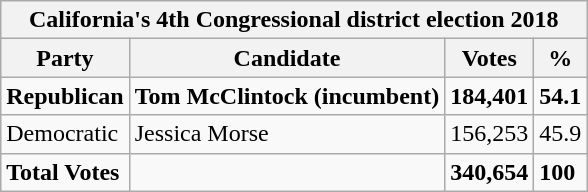<table class="wikitable">
<tr>
<th colspan="4">California's 4th Congressional district election 2018</th>
</tr>
<tr>
<th>Party</th>
<th>Candidate</th>
<th>Votes</th>
<th>%</th>
</tr>
<tr>
<td><strong>Republican</strong></td>
<td><strong>Tom McClintock (incumbent)</strong></td>
<td><strong>184,401</strong></td>
<td><strong>54.1</strong></td>
</tr>
<tr>
<td>Democratic</td>
<td>Jessica Morse</td>
<td>156,253</td>
<td>45.9</td>
</tr>
<tr>
<td><strong>Total Votes</strong></td>
<td></td>
<td><strong>340,654</strong></td>
<td><strong>100</strong></td>
</tr>
</table>
